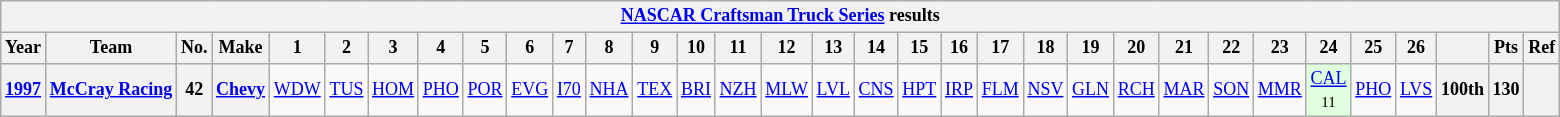<table class="wikitable" style="text-align:center; font-size:75%">
<tr>
<th colspan=45><a href='#'>NASCAR Craftsman Truck Series</a> results</th>
</tr>
<tr>
<th>Year</th>
<th>Team</th>
<th>No.</th>
<th>Make</th>
<th>1</th>
<th>2</th>
<th>3</th>
<th>4</th>
<th>5</th>
<th>6</th>
<th>7</th>
<th>8</th>
<th>9</th>
<th>10</th>
<th>11</th>
<th>12</th>
<th>13</th>
<th>14</th>
<th>15</th>
<th>16</th>
<th>17</th>
<th>18</th>
<th>19</th>
<th>20</th>
<th>21</th>
<th>22</th>
<th>23</th>
<th>24</th>
<th>25</th>
<th>26</th>
<th></th>
<th>Pts</th>
<th>Ref</th>
</tr>
<tr>
<th><a href='#'>1997</a></th>
<th><a href='#'>McCray Racing</a></th>
<th>42</th>
<th><a href='#'>Chevy</a></th>
<td><a href='#'>WDW</a></td>
<td><a href='#'>TUS</a></td>
<td><a href='#'>HOM</a></td>
<td><a href='#'>PHO</a></td>
<td><a href='#'>POR</a></td>
<td><a href='#'>EVG</a></td>
<td><a href='#'>I70</a></td>
<td><a href='#'>NHA</a></td>
<td><a href='#'>TEX</a></td>
<td><a href='#'>BRI</a></td>
<td><a href='#'>NZH</a></td>
<td><a href='#'>MLW</a></td>
<td><a href='#'>LVL</a></td>
<td><a href='#'>CNS</a></td>
<td><a href='#'>HPT</a></td>
<td><a href='#'>IRP</a></td>
<td><a href='#'>FLM</a></td>
<td><a href='#'>NSV</a></td>
<td><a href='#'>GLN</a></td>
<td><a href='#'>RCH</a></td>
<td><a href='#'>MAR</a></td>
<td><a href='#'>SON</a></td>
<td><a href='#'>MMR</a></td>
<td style="background:#DFFFDF;"><a href='#'>CAL</a><br><small>11</small></td>
<td><a href='#'>PHO</a></td>
<td><a href='#'>LVS</a></td>
<th>100th</th>
<th>130</th>
<th></th>
</tr>
</table>
